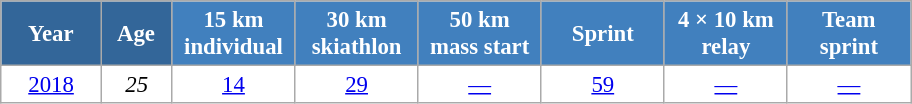<table class="wikitable" style="font-size:95%; text-align:center; border:grey solid 1px; border-collapse:collapse; background:#ffffff;">
<tr>
<th style="background-color:#369; color:white; width:60px;"> Year </th>
<th style="background-color:#369; color:white; width:40px;"> Age </th>
<th style="background-color:#4180be; color:white; width:75px;"> 15 km <br> individual </th>
<th style="background-color:#4180be; color:white; width:75px;"> 30 km <br> skiathlon </th>
<th style="background-color:#4180be; color:white; width:75px;"> 50 km <br> mass start </th>
<th style="background-color:#4180be; color:white; width:75px;"> Sprint </th>
<th style="background-color:#4180be; color:white; width:75px;"> 4 × 10 km <br> relay </th>
<th style="background-color:#4180be; color:white; width:75px;"> Team <br> sprint </th>
</tr>
<tr>
<td><a href='#'>2018</a></td>
<td><em>25</em></td>
<td><a href='#'>14</a></td>
<td><a href='#'>29</a></td>
<td><a href='#'>—</a></td>
<td><a href='#'>59</a></td>
<td><a href='#'>—</a></td>
<td><a href='#'>—</a></td>
</tr>
</table>
